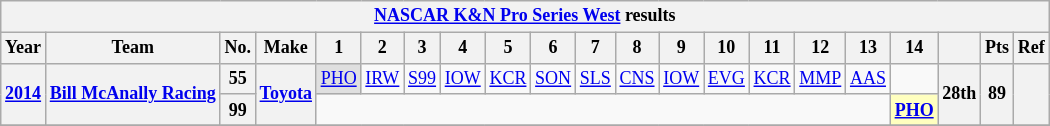<table class="wikitable" style="text-align:center; font-size:75%">
<tr>
<th colspan="22"><a href='#'>NASCAR K&N Pro Series West</a> results</th>
</tr>
<tr>
<th>Year</th>
<th>Team</th>
<th>No.</th>
<th>Make</th>
<th>1</th>
<th>2</th>
<th>3</th>
<th>4</th>
<th>5</th>
<th>6</th>
<th>7</th>
<th>8</th>
<th>9</th>
<th>10</th>
<th>11</th>
<th>12</th>
<th>13</th>
<th>14</th>
<th></th>
<th>Pts</th>
<th>Ref</th>
</tr>
<tr>
<th rowspan=2><a href='#'>2014</a></th>
<th rowspan=2><a href='#'>Bill McAnally Racing</a></th>
<th>55</th>
<th rowspan=2><a href='#'>Toyota</a></th>
<td style="background-color:#DFDFDF"><a href='#'>PHO</a><br></td>
<td><a href='#'>IRW</a></td>
<td><a href='#'>S99</a></td>
<td><a href='#'>IOW</a></td>
<td><a href='#'>KCR</a></td>
<td><a href='#'>SON</a></td>
<td><a href='#'>SLS</a></td>
<td><a href='#'>CNS</a></td>
<td><a href='#'>IOW</a></td>
<td><a href='#'>EVG</a></td>
<td><a href='#'>KCR</a></td>
<td><a href='#'>MMP</a></td>
<td><a href='#'>AAS</a></td>
<td></td>
<th rowspan=2>28th</th>
<th rowspan=2>89</th>
<th rowspan=2></th>
</tr>
<tr>
<th>99</th>
<td colspan=13></td>
<td style="background-color:#FFFFBF"><strong><a href='#'>PHO</a></strong><br></td>
</tr>
<tr>
</tr>
</table>
